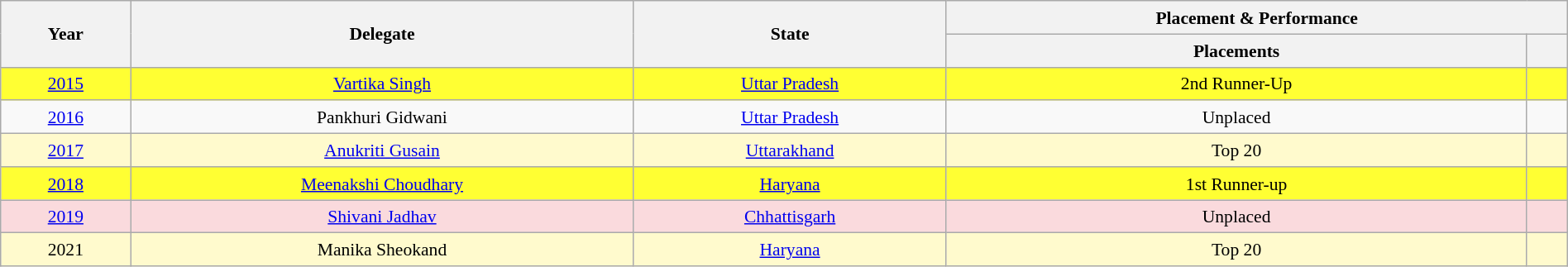<table class="wikitable" style="text-align:center; line-height:20px; font-size:90%; width:100%;">
<tr>
<th rowspan="2">Year</th>
<th rowspan="2">Delegate</th>
<th rowspan="2">State</th>
<th colspan="2">Placement & Performance</th>
</tr>
<tr>
<th>Placements</th>
<th></th>
</tr>
<tr style="background-color:#FFFF33;">
<td><a href='#'>2015</a></td>
<td><a href='#'>Vartika Singh</a></td>
<td><a href='#'>Uttar Pradesh</a></td>
<td>2nd Runner-Up</td>
<td style="background:;"></td>
</tr>
<tr>
<td><a href='#'>2016</a></td>
<td>Pankhuri Gidwani</td>
<td><a href='#'>Uttar Pradesh</a></td>
<td>Unplaced</td>
<td></td>
</tr>
<tr style="background:#FFFACD;">
<td><a href='#'>2017</a></td>
<td><a href='#'>Anukriti Gusain</a></td>
<td><a href='#'>Uttarakhand</a></td>
<td>Top 20</td>
<td style="background:;"></td>
</tr>
<tr style="background-color:#FFFF33;">
<td><a href='#'>2018</a></td>
<td><a href='#'>Meenakshi Choudhary</a></td>
<td><a href='#'>Haryana</a></td>
<td>1st Runner-up</td>
<td style="background:;"></td>
</tr>
<tr style="background-color:#FADADD;">
<td><a href='#'>2019</a></td>
<td><a href='#'>Shivani Jadhav</a></td>
<td><a href='#'>Chhattisgarh</a></td>
<td>Unplaced</td>
<td style="background:;"></td>
</tr>
<tr style="background:#FFFACD;">
<td>2021</td>
<td>Manika Sheokand</td>
<td><a href='#'>Haryana</a></td>
<td>Top 20</td>
<td style="background:;"></td>
</tr>
</table>
